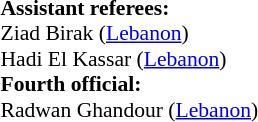<table width=100% style="font-size: 90%">
<tr>
<td><br><strong>Assistant referees:</strong>
<br>Ziad Birak (<a href='#'>Lebanon</a>)
<br>Hadi El Kassar (<a href='#'>Lebanon</a>)
<br><strong>Fourth official:</strong>
<br>Radwan Ghandour (<a href='#'>Lebanon</a>)</td>
</tr>
</table>
